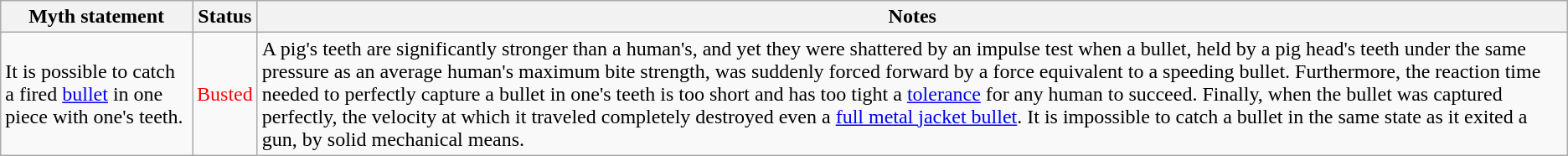<table class="wikitable plainrowheaders">
<tr>
<th>Myth statement</th>
<th>Status</th>
<th>Notes</th>
</tr>
<tr>
<td>It is possible to catch a fired <a href='#'>bullet</a> in one piece with one's teeth.</td>
<td style="color:red">Busted</td>
<td>A pig's teeth are significantly stronger than a human's, and yet they were shattered by an impulse test when a bullet, held by a pig head's teeth under the same pressure as an average human's maximum bite strength, was suddenly forced forward by a force equivalent to a speeding bullet. Furthermore, the reaction time needed to perfectly capture a bullet in one's teeth is too short and has too tight a <a href='#'>tolerance</a> for any human to succeed. Finally, when the bullet was captured perfectly, the velocity at which it traveled completely destroyed even a <a href='#'>full metal jacket bullet</a>. It is impossible to catch a bullet in the same state as it exited a gun, by solid mechanical means.</td>
</tr>
</table>
